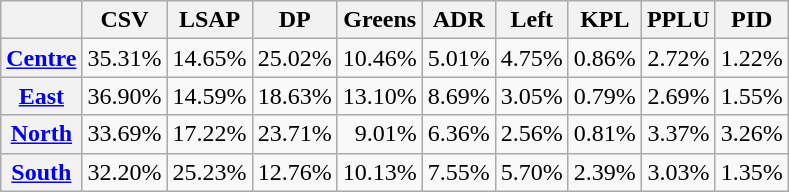<table class="wikitable sortable" style=text-align:right>
<tr>
<th></th>
<th>CSV</th>
<th>LSAP</th>
<th>DP</th>
<th>Greens</th>
<th>ADR</th>
<th>Left</th>
<th>KPL</th>
<th>PPLU</th>
<th>PID</th>
</tr>
<tr>
<th><a href='#'>Centre</a></th>
<td>35.31%</td>
<td>14.65%</td>
<td>25.02%</td>
<td>10.46%</td>
<td>5.01%</td>
<td>4.75%</td>
<td>0.86%</td>
<td>2.72%</td>
<td>1.22%</td>
</tr>
<tr>
<th><a href='#'>East</a></th>
<td>36.90%</td>
<td>14.59%</td>
<td>18.63%</td>
<td>13.10%</td>
<td>8.69%</td>
<td>3.05%</td>
<td>0.79%</td>
<td>2.69%</td>
<td>1.55%</td>
</tr>
<tr>
<th><a href='#'>North</a></th>
<td>33.69%</td>
<td>17.22%</td>
<td>23.71%</td>
<td>9.01%</td>
<td>6.36%</td>
<td>2.56%</td>
<td>0.81%</td>
<td>3.37%</td>
<td>3.26%</td>
</tr>
<tr>
<th><a href='#'>South</a></th>
<td>32.20%</td>
<td>25.23%</td>
<td>12.76%</td>
<td>10.13%</td>
<td>7.55%</td>
<td>5.70%</td>
<td>2.39%</td>
<td>3.03%</td>
<td>1.35%</td>
</tr>
</table>
